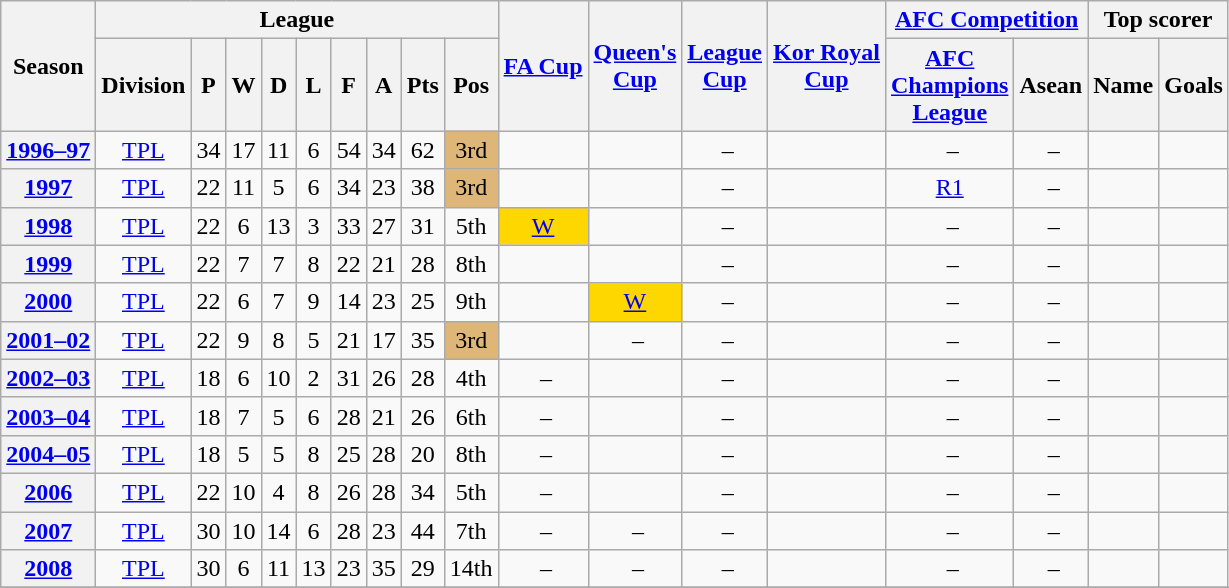<table class="wikitable" style="text-align: center">
<tr>
<th rowspan=2>Season</th>
<th colspan=9>League</th>
<th rowspan=2><a href='#'>FA Cup</a></th>
<th rowspan=2><a href='#'>Queen's<br>Cup</a></th>
<th rowspan=2><a href='#'>League<br>Cup</a></th>
<th rowspan=2><a href='#'>Kor Royal<br>Cup</a></th>
<th colspan=2><a href='#'>AFC Competition</a></th>
<th colspan=2>Top scorer</th>
</tr>
<tr>
<th>Division</th>
<th>P</th>
<th>W</th>
<th>D</th>
<th>L</th>
<th>F</th>
<th>A</th>
<th>Pts</th>
<th>Pos</th>
<th><a href='#'>AFC<br> Champions<br>League</a></th>
<th>Asean</th>
<th>Name</th>
<th>Goals</th>
</tr>
<tr>
<th><a href='#'>1996–97</a></th>
<td><a href='#'>TPL</a></td>
<td>34</td>
<td>17</td>
<td>11</td>
<td>6</td>
<td>54</td>
<td>34</td>
<td>62</td>
<td bgcolor=#deb678>3rd</td>
<td></td>
<td></td>
<td> –</td>
<td></td>
<td> –</td>
<td> –</td>
<td></td>
<td></td>
</tr>
<tr>
<th><a href='#'>1997</a></th>
<td><a href='#'>TPL</a></td>
<td>22</td>
<td>11</td>
<td>5</td>
<td>6</td>
<td>34</td>
<td>23</td>
<td>38</td>
<td bgcolor=#deb678>3rd</td>
<td></td>
<td></td>
<td> –</td>
<td></td>
<td><a href='#'>R1</a></td>
<td> –</td>
<td></td>
<td></td>
</tr>
<tr>
<th><a href='#'>1998</a></th>
<td><a href='#'>TPL</a></td>
<td>22</td>
<td>6</td>
<td>13</td>
<td>3</td>
<td>33</td>
<td>27</td>
<td>31</td>
<td>5th</td>
<td bgcolor=gold><a href='#'>W</a></td>
<td></td>
<td> –</td>
<td></td>
<td> –</td>
<td> –</td>
<td></td>
<td></td>
</tr>
<tr>
<th><a href='#'>1999</a></th>
<td><a href='#'>TPL</a></td>
<td>22</td>
<td>7</td>
<td>7</td>
<td>8</td>
<td>22</td>
<td>21</td>
<td>28</td>
<td>8th</td>
<td></td>
<td></td>
<td> –</td>
<td></td>
<td> –</td>
<td> –</td>
<td></td>
<td></td>
</tr>
<tr>
<th><a href='#'>2000</a></th>
<td><a href='#'>TPL</a></td>
<td>22</td>
<td>6</td>
<td>7</td>
<td>9</td>
<td>14</td>
<td>23</td>
<td>25</td>
<td>9th</td>
<td></td>
<td bgcolor=gold><a href='#'>W</a></td>
<td> –</td>
<td></td>
<td> –</td>
<td> –</td>
<td></td>
<td></td>
</tr>
<tr>
<th><a href='#'>2001–02</a></th>
<td><a href='#'>TPL</a></td>
<td>22</td>
<td>9</td>
<td>8</td>
<td>5</td>
<td>21</td>
<td>17</td>
<td>35</td>
<td bgcolor=#deb678>3rd</td>
<td></td>
<td> –</td>
<td> –</td>
<td></td>
<td> –</td>
<td> –</td>
<td></td>
<td></td>
</tr>
<tr>
<th><a href='#'>2002–03</a></th>
<td><a href='#'>TPL</a></td>
<td>18</td>
<td>6</td>
<td>10</td>
<td>2</td>
<td>31</td>
<td>26</td>
<td>28</td>
<td>4th</td>
<td> –</td>
<td></td>
<td> –</td>
<td></td>
<td> –</td>
<td> –</td>
<td></td>
<td></td>
</tr>
<tr>
<th><a href='#'>2003–04</a></th>
<td><a href='#'>TPL</a></td>
<td>18</td>
<td>7</td>
<td>5</td>
<td>6</td>
<td>28</td>
<td>21</td>
<td>26</td>
<td>6th</td>
<td> –</td>
<td></td>
<td> –</td>
<td></td>
<td> –</td>
<td> –</td>
<td></td>
<td></td>
</tr>
<tr>
<th><a href='#'>2004–05</a></th>
<td><a href='#'>TPL</a></td>
<td>18</td>
<td>5</td>
<td>5</td>
<td>8</td>
<td>25</td>
<td>28</td>
<td>20</td>
<td>8th</td>
<td> –</td>
<td></td>
<td> –</td>
<td></td>
<td> –</td>
<td> –</td>
<td></td>
<td></td>
</tr>
<tr>
<th><a href='#'>2006</a></th>
<td><a href='#'>TPL</a></td>
<td>22</td>
<td>10</td>
<td>4</td>
<td>8</td>
<td>26</td>
<td>28</td>
<td>34</td>
<td>5th</td>
<td> –</td>
<td></td>
<td> –</td>
<td></td>
<td> –</td>
<td> –</td>
<td></td>
<td></td>
</tr>
<tr>
<th><a href='#'>2007</a></th>
<td><a href='#'>TPL</a></td>
<td>30</td>
<td>10</td>
<td>14</td>
<td>6</td>
<td>28</td>
<td>23</td>
<td>44</td>
<td>7th</td>
<td> –</td>
<td> –</td>
<td> –</td>
<td></td>
<td> –</td>
<td> –</td>
<td></td>
<td></td>
</tr>
<tr>
<th><a href='#'>2008</a></th>
<td><a href='#'>TPL</a></td>
<td>30</td>
<td>6</td>
<td>11</td>
<td>13</td>
<td>23</td>
<td>35</td>
<td>29</td>
<td>14th</td>
<td> –</td>
<td> –</td>
<td> –</td>
<td></td>
<td> –</td>
<td> –</td>
<td></td>
<td></td>
</tr>
<tr>
</tr>
</table>
